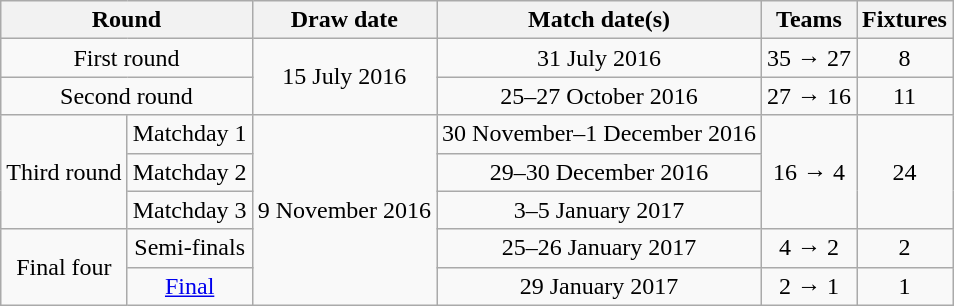<table class="wikitable" style="text-align:center;">
<tr>
<th colspan=2>Round</th>
<th>Draw date</th>
<th>Match date(s)</th>
<th>Teams</th>
<th>Fixtures</th>
</tr>
<tr>
<td colspan=2>First round</td>
<td rowspan=2>15 July 2016</td>
<td>31 July 2016</td>
<td>35 → 27</td>
<td>8</td>
</tr>
<tr>
<td colspan=2>Second round</td>
<td>25–27 October 2016</td>
<td>27 → 16</td>
<td>11</td>
</tr>
<tr>
<td rowspan=3>Third round</td>
<td>Matchday 1</td>
<td rowspan=5>9 November 2016</td>
<td>30 November–1 December 2016</td>
<td rowspan=3>16 → 4</td>
<td rowspan=3>24</td>
</tr>
<tr>
<td>Matchday 2</td>
<td>29–30 December 2016</td>
</tr>
<tr>
<td>Matchday 3</td>
<td>3–5 January 2017</td>
</tr>
<tr>
<td rowspan=2>Final four</td>
<td>Semi-finals</td>
<td>25–26 January 2017</td>
<td>4 → 2</td>
<td>2</td>
</tr>
<tr>
<td><a href='#'>Final</a></td>
<td>29 January 2017</td>
<td>2 → 1</td>
<td>1</td>
</tr>
</table>
